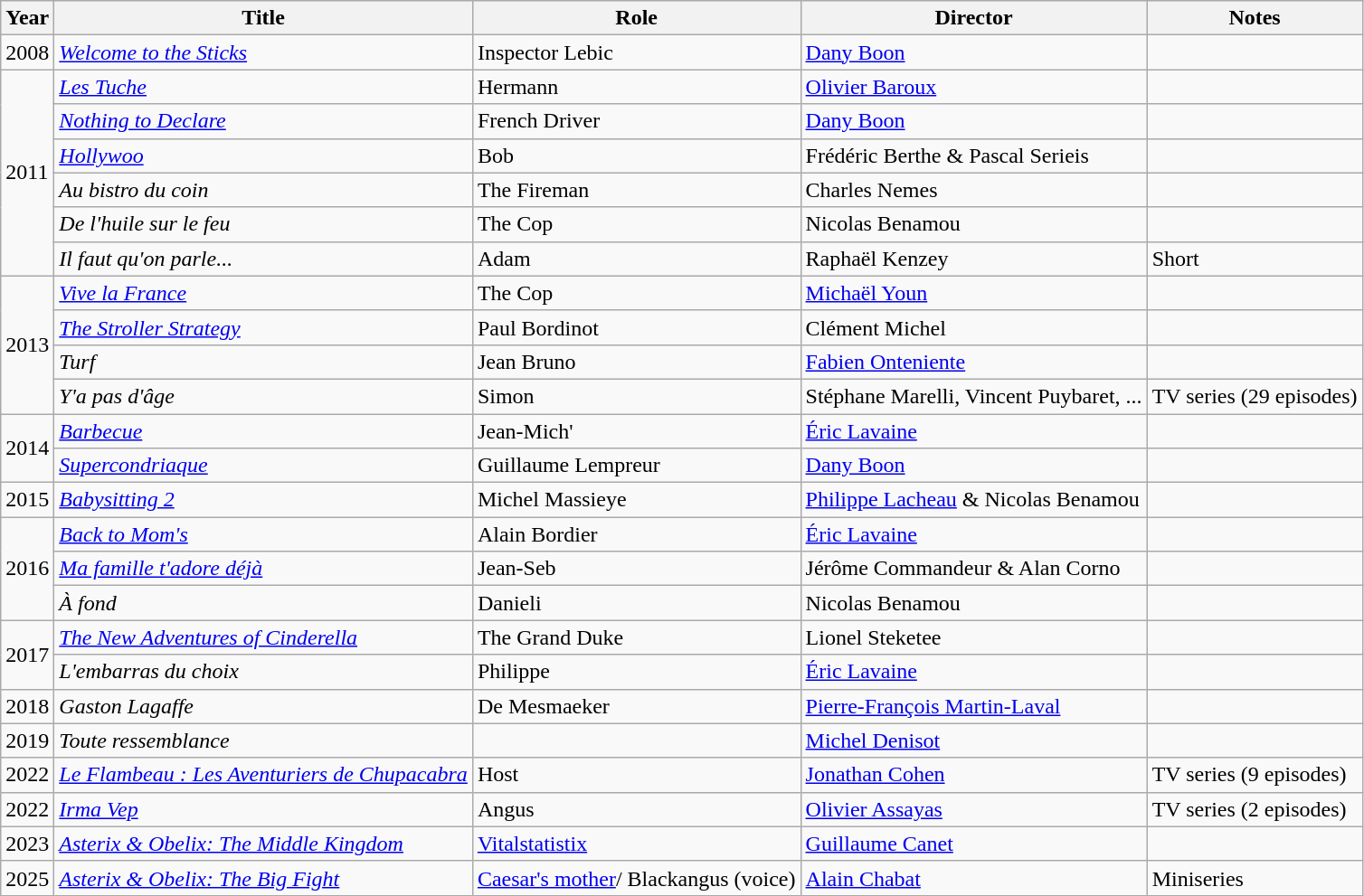<table class="wikitable sortable">
<tr>
<th>Year</th>
<th>Title</th>
<th>Role</th>
<th>Director</th>
<th class="unsortable">Notes</th>
</tr>
<tr>
<td>2008</td>
<td><em><a href='#'>Welcome to the Sticks</a></em></td>
<td>Inspector Lebic</td>
<td><a href='#'>Dany Boon</a></td>
<td></td>
</tr>
<tr>
<td rowspan=6>2011</td>
<td><em><a href='#'>Les Tuche</a></em></td>
<td>Hermann</td>
<td><a href='#'>Olivier Baroux</a></td>
<td></td>
</tr>
<tr>
<td><em><a href='#'>Nothing to Declare</a></em></td>
<td>French Driver</td>
<td><a href='#'>Dany Boon</a></td>
<td></td>
</tr>
<tr>
<td><em><a href='#'>Hollywoo</a></em></td>
<td>Bob</td>
<td>Frédéric Berthe & Pascal Serieis</td>
<td></td>
</tr>
<tr>
<td><em>Au bistro du coin</em></td>
<td>The Fireman</td>
<td>Charles Nemes</td>
<td></td>
</tr>
<tr>
<td><em>De l'huile sur le feu</em></td>
<td>The Cop</td>
<td>Nicolas Benamou</td>
<td></td>
</tr>
<tr>
<td><em>Il faut qu'on parle...</em></td>
<td>Adam</td>
<td>Raphaël Kenzey</td>
<td>Short</td>
</tr>
<tr>
<td rowspan=4>2013</td>
<td><em><a href='#'>Vive la France</a></em></td>
<td>The Cop</td>
<td><a href='#'>Michaël Youn</a></td>
<td></td>
</tr>
<tr>
<td><em><a href='#'>The Stroller Strategy</a></em></td>
<td>Paul Bordinot</td>
<td>Clément Michel</td>
<td></td>
</tr>
<tr>
<td><em>Turf</em></td>
<td>Jean Bruno</td>
<td><a href='#'>Fabien Onteniente</a></td>
<td></td>
</tr>
<tr>
<td><em>Y'a pas d'âge</em></td>
<td>Simon</td>
<td>Stéphane Marelli, Vincent Puybaret, ...</td>
<td>TV series (29 episodes)</td>
</tr>
<tr>
<td rowspan=2>2014</td>
<td><em><a href='#'>Barbecue</a></em></td>
<td>Jean-Mich'</td>
<td><a href='#'>Éric Lavaine</a></td>
<td></td>
</tr>
<tr>
<td><em><a href='#'>Supercondriaque</a></em></td>
<td>Guillaume Lempreur</td>
<td><a href='#'>Dany Boon</a></td>
<td></td>
</tr>
<tr>
<td>2015</td>
<td><em><a href='#'>Babysitting 2</a></em></td>
<td>Michel Massieye</td>
<td><a href='#'>Philippe Lacheau</a> & Nicolas Benamou</td>
<td></td>
</tr>
<tr>
<td rowspan=3>2016</td>
<td><em><a href='#'>Back to Mom's</a></em></td>
<td>Alain Bordier</td>
<td><a href='#'>Éric Lavaine</a></td>
<td></td>
</tr>
<tr>
<td><em><a href='#'>Ma famille t'adore déjà</a></em></td>
<td>Jean-Seb</td>
<td>Jérôme Commandeur & Alan Corno</td>
<td></td>
</tr>
<tr>
<td><em>À fond</em></td>
<td>Danieli</td>
<td>Nicolas Benamou</td>
<td></td>
</tr>
<tr>
<td rowspan=2>2017</td>
<td><em><a href='#'>The New Adventures of Cinderella</a></em></td>
<td>The Grand Duke</td>
<td>Lionel Steketee</td>
<td></td>
</tr>
<tr>
<td><em>L'embarras du choix</em></td>
<td>Philippe</td>
<td><a href='#'>Éric Lavaine</a></td>
<td></td>
</tr>
<tr>
<td>2018</td>
<td><em>Gaston Lagaffe</em></td>
<td>De Mesmaeker</td>
<td><a href='#'>Pierre-François Martin-Laval</a></td>
<td></td>
</tr>
<tr>
<td>2019</td>
<td><em>Toute ressemblance</em></td>
<td></td>
<td><a href='#'>Michel Denisot</a></td>
<td></td>
</tr>
<tr>
<td>2022</td>
<td><em><a href='#'>Le Flambeau : Les Aventuriers de Chupacabra</a></em></td>
<td>Host</td>
<td><a href='#'>Jonathan Cohen</a></td>
<td>TV series (9 episodes)</td>
</tr>
<tr>
<td>2022</td>
<td><em><a href='#'>Irma Vep</a></em></td>
<td>Angus</td>
<td><a href='#'>Olivier Assayas</a></td>
<td>TV series (2 episodes)</td>
</tr>
<tr>
<td>2023</td>
<td><em><a href='#'>Asterix & Obelix: The Middle Kingdom</a></em></td>
<td><a href='#'>Vitalstatistix</a></td>
<td><a href='#'>Guillaume Canet</a></td>
<td></td>
</tr>
<tr>
<td>2025</td>
<td><em><a href='#'>Asterix & Obelix: The Big Fight</a></em></td>
<td><a href='#'>Caesar's mother</a>/ Blackangus (voice)</td>
<td><a href='#'>Alain Chabat</a></td>
<td>Miniseries</td>
</tr>
</table>
